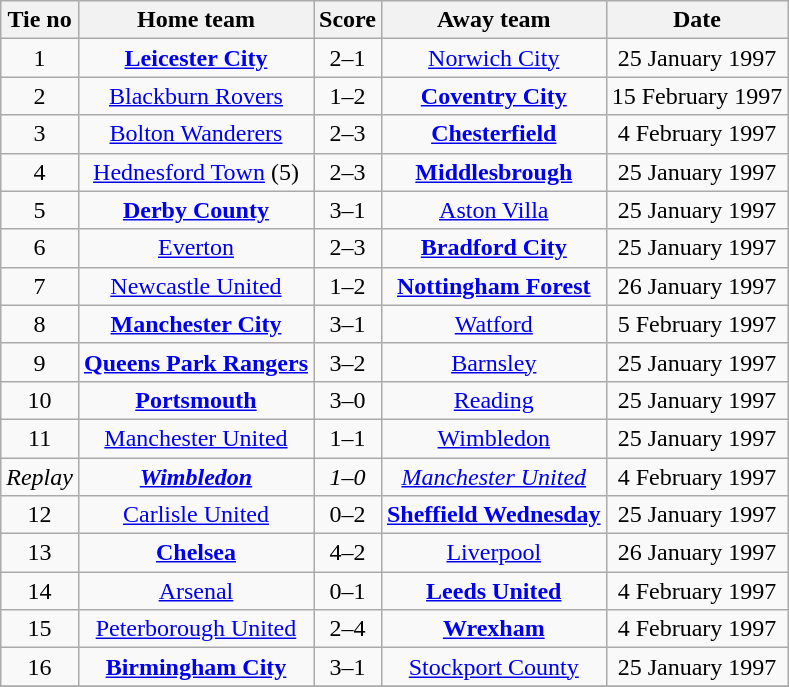<table class="wikitable" style="text-align: center">
<tr>
<th>Tie no</th>
<th>Home team</th>
<th>Score</th>
<th>Away team</th>
<th>Date</th>
</tr>
<tr>
<td>1</td>
<td><strong><a href='#'>Leicester City</a></strong></td>
<td>2–1</td>
<td><a href='#'>Norwich City</a></td>
<td>25 January 1997</td>
</tr>
<tr>
<td>2</td>
<td><a href='#'>Blackburn Rovers</a></td>
<td>1–2</td>
<td><strong><a href='#'>Coventry City</a></strong></td>
<td>15 February 1997</td>
</tr>
<tr>
<td>3</td>
<td><a href='#'>Bolton Wanderers</a></td>
<td>2–3</td>
<td><strong><a href='#'>Chesterfield</a></strong></td>
<td>4 February 1997</td>
</tr>
<tr>
<td>4</td>
<td><a href='#'>Hednesford Town</a> (5)</td>
<td>2–3</td>
<td><strong><a href='#'>Middlesbrough</a></strong></td>
<td>25 January 1997</td>
</tr>
<tr>
<td>5</td>
<td><strong><a href='#'>Derby County</a></strong></td>
<td>3–1</td>
<td><a href='#'>Aston Villa</a></td>
<td>25 January 1997</td>
</tr>
<tr>
<td>6</td>
<td><a href='#'>Everton</a></td>
<td>2–3</td>
<td><strong><a href='#'>Bradford City</a></strong></td>
<td>25 January 1997</td>
</tr>
<tr>
<td>7</td>
<td><a href='#'>Newcastle United</a></td>
<td>1–2</td>
<td><strong><a href='#'>Nottingham Forest</a></strong></td>
<td>26 January 1997</td>
</tr>
<tr>
<td>8</td>
<td><strong><a href='#'>Manchester City</a></strong></td>
<td>3–1</td>
<td><a href='#'>Watford</a></td>
<td>5 February 1997</td>
</tr>
<tr>
<td>9</td>
<td><strong><a href='#'>Queens Park Rangers</a></strong></td>
<td>3–2</td>
<td><a href='#'>Barnsley</a></td>
<td>25 January 1997</td>
</tr>
<tr>
<td>10</td>
<td><strong><a href='#'>Portsmouth</a></strong></td>
<td>3–0</td>
<td><a href='#'>Reading</a></td>
<td>25 January 1997</td>
</tr>
<tr>
<td>11</td>
<td><a href='#'>Manchester United</a></td>
<td>1–1</td>
<td><a href='#'>Wimbledon</a></td>
<td>25 January 1997</td>
</tr>
<tr>
<td><em>Replay</em></td>
<td><strong><em><a href='#'>Wimbledon</a></em></strong></td>
<td><em>1–0</em></td>
<td><em><a href='#'>Manchester United</a></em></td>
<td>4 February 1997</td>
</tr>
<tr>
<td>12</td>
<td><a href='#'>Carlisle United</a></td>
<td>0–2</td>
<td><strong><a href='#'>Sheffield Wednesday</a></strong></td>
<td>25 January 1997</td>
</tr>
<tr>
<td>13</td>
<td><strong><a href='#'>Chelsea</a></strong></td>
<td>4–2</td>
<td><a href='#'>Liverpool</a></td>
<td>26 January 1997</td>
</tr>
<tr>
<td>14</td>
<td><a href='#'>Arsenal</a></td>
<td>0–1</td>
<td><strong><a href='#'>Leeds United</a></strong></td>
<td>4 February 1997</td>
</tr>
<tr>
<td>15</td>
<td><a href='#'>Peterborough United</a></td>
<td>2–4</td>
<td><strong><a href='#'>Wrexham</a></strong></td>
<td>4 February 1997</td>
</tr>
<tr>
<td>16</td>
<td><strong><a href='#'>Birmingham City</a></strong></td>
<td>3–1</td>
<td><a href='#'>Stockport County</a></td>
<td>25 January 1997</td>
</tr>
<tr>
</tr>
</table>
